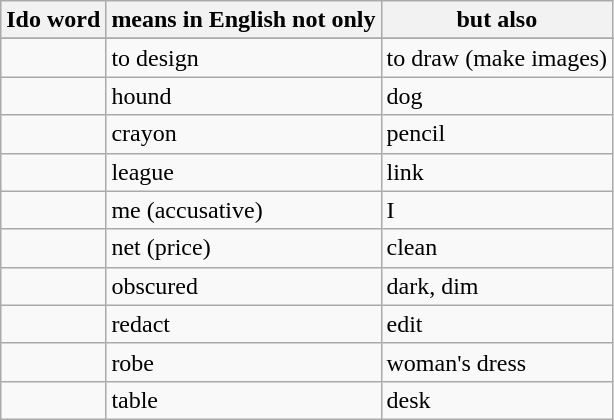<table class="wikitable">
<tr>
<th>Ido word</th>
<th>means in English not only</th>
<th>but also</th>
</tr>
<tr>
</tr>
<tr>
<td></td>
<td>to design</td>
<td>to draw (make images)</td>
</tr>
<tr>
<td></td>
<td>hound</td>
<td>dog</td>
</tr>
<tr>
<td></td>
<td>crayon</td>
<td>pencil</td>
</tr>
<tr>
<td></td>
<td>league</td>
<td>link</td>
</tr>
<tr>
<td></td>
<td>me (accusative)</td>
<td>I</td>
</tr>
<tr>
<td></td>
<td>net (price)</td>
<td>clean</td>
</tr>
<tr>
<td></td>
<td>obscured</td>
<td>dark, dim</td>
</tr>
<tr>
<td></td>
<td>redact</td>
<td>edit</td>
</tr>
<tr>
<td></td>
<td>robe</td>
<td>woman's dress</td>
</tr>
<tr>
<td></td>
<td>table</td>
<td>desk</td>
</tr>
</table>
